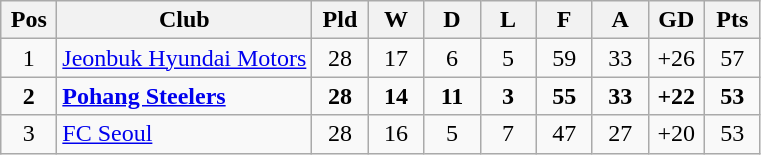<table class="wikitable" style="text-align:center">
<tr>
<th width=30>Pos</th>
<th>Club</th>
<th width=30>Pld</th>
<th width=30>W</th>
<th width=30>D</th>
<th width=30>L</th>
<th width=30>F</th>
<th width=30>A</th>
<th width=30>GD</th>
<th width=30>Pts</th>
</tr>
<tr>
<td>1</td>
<td align=left><a href='#'>Jeonbuk Hyundai Motors</a></td>
<td>28</td>
<td>17</td>
<td>6</td>
<td>5</td>
<td>59</td>
<td>33</td>
<td>+26</td>
<td>57</td>
</tr>
<tr>
<td><strong>2</strong></td>
<td align=left><strong><a href='#'>Pohang Steelers</a></strong></td>
<td><strong>28</strong></td>
<td><strong>14</strong></td>
<td><strong>11</strong></td>
<td><strong>3</strong></td>
<td><strong>55</strong></td>
<td><strong>33</strong></td>
<td><strong>+22</strong></td>
<td><strong>53</strong></td>
</tr>
<tr>
<td>3</td>
<td align=left><a href='#'>FC Seoul</a></td>
<td>28</td>
<td>16</td>
<td>5</td>
<td>7</td>
<td>47</td>
<td>27</td>
<td>+20</td>
<td>53</td>
</tr>
</table>
